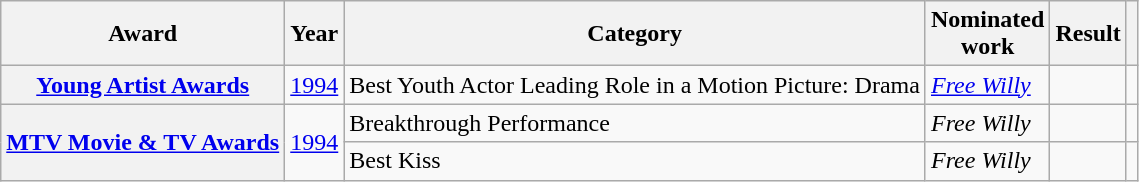<table class="wikitable sortable plainrowheaders">
<tr>
<th scope="col">Award</th>
<th scope="col">Year</th>
<th scope="col">Category</th>
<th scope="col">Nominated<br>work</th>
<th scope="col">Result</th>
<th scope="col" class="unsortable"></th>
</tr>
<tr>
<th scope="row"><a href='#'>Young Artist Awards</a></th>
<td><a href='#'>1994</a></td>
<td>Best Youth Actor Leading Role in a Motion Picture: Drama</td>
<td><em><a href='#'>Free Willy</a></em> </td>
<td></td>
<td align="center"></td>
</tr>
<tr>
<th scope="row" rowspan="2"><a href='#'>MTV Movie & TV Awards</a></th>
<td rowspan="2"><a href='#'>1994</a></td>
<td>Breakthrough Performance</td>
<td><em>Free Willy</em></td>
<td></td>
<td align="center"></td>
</tr>
<tr>
<td>Best Kiss</td>
<td><em>Free Willy</em> </td>
<td></td>
<td align="center"></td>
</tr>
</table>
